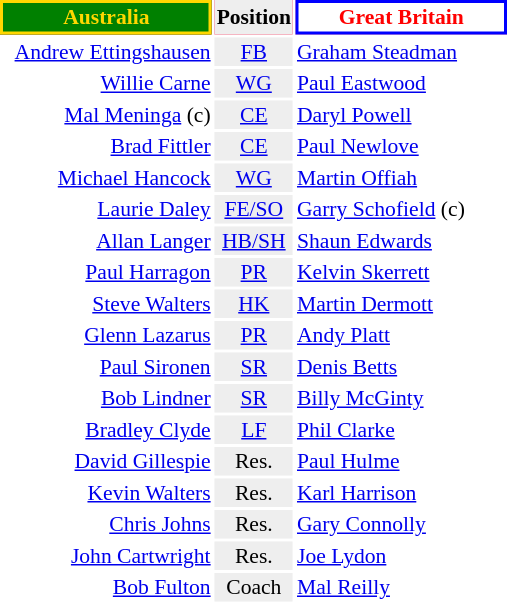<table align=right style="font-size:90%; margin-left:1em">
<tr bgcolor=#FF0033>
<th align="centre" width="135" style="border: 2px solid gold; background: green; color: gold">Australia</th>
<th align="center" style="background: #eeeeee; color: black">Position</th>
<th align="centre" width="135" style="border: 2px solid blue; background: white; color: red">Great Britain</th>
</tr>
<tr>
<td align="right"><a href='#'>Andrew Ettingshausen</a></td>
<td align="center" style="background: #eeeeee"><a href='#'>FB</a></td>
<td align="left"><a href='#'>Graham Steadman</a></td>
</tr>
<tr>
<td align="right"><a href='#'>Willie Carne</a></td>
<td align="center" style="background: #eeeeee"><a href='#'>WG</a></td>
<td align="left"><a href='#'>Paul Eastwood</a></td>
</tr>
<tr>
<td align="right"><a href='#'>Mal Meninga</a> (c)</td>
<td align="center" style="background: #eeeeee"><a href='#'>CE</a></td>
<td align="left"><a href='#'>Daryl Powell</a></td>
</tr>
<tr>
<td align="right"><a href='#'>Brad Fittler</a></td>
<td align="center" style="background: #eeeeee"><a href='#'>CE</a></td>
<td align="left"><a href='#'>Paul Newlove</a></td>
</tr>
<tr>
<td align="right"><a href='#'>Michael Hancock</a></td>
<td align="center" style="background: #eeeeee"><a href='#'>WG</a></td>
<td align="left"><a href='#'>Martin Offiah</a></td>
</tr>
<tr>
<td align="right"><a href='#'>Laurie Daley</a></td>
<td align="center" style="background: #eeeeee"><a href='#'>FE/SO</a></td>
<td align="left"><a href='#'>Garry Schofield</a> (c)</td>
</tr>
<tr>
<td align="right"><a href='#'>Allan Langer</a></td>
<td align="center" style="background: #eeeeee"><a href='#'>HB/SH</a></td>
<td align="left"><a href='#'>Shaun Edwards</a></td>
</tr>
<tr>
<td align="right"><a href='#'>Paul Harragon</a></td>
<td align="center" style="background: #eeeeee"><a href='#'>PR</a></td>
<td align="left"><a href='#'>Kelvin Skerrett</a></td>
</tr>
<tr>
<td align="right"><a href='#'>Steve Walters</a></td>
<td align="center" style="background: #eeeeee"><a href='#'>HK</a></td>
<td align="left"><a href='#'>Martin Dermott</a></td>
</tr>
<tr>
<td align="right"><a href='#'>Glenn Lazarus</a></td>
<td align="center" style="background: #eeeeee"><a href='#'>PR</a></td>
<td align="left"><a href='#'>Andy Platt</a></td>
</tr>
<tr>
<td align="right"><a href='#'>Paul Sironen</a></td>
<td align="center" style="background: #eeeeee"><a href='#'>SR</a></td>
<td align="left"><a href='#'>Denis Betts</a></td>
</tr>
<tr>
<td align="right"><a href='#'>Bob Lindner</a></td>
<td align="center" style="background: #eeeeee"><a href='#'>SR</a></td>
<td align="left"><a href='#'>Billy McGinty</a></td>
</tr>
<tr>
<td align="right"><a href='#'>Bradley Clyde</a></td>
<td align="center" style="background: #eeeeee"><a href='#'>LF</a></td>
<td align="left"><a href='#'>Phil Clarke</a></td>
</tr>
<tr>
<td align="right"><a href='#'>David Gillespie</a></td>
<td align="center" style="background: #eeeeee">Res.</td>
<td align="left"><a href='#'>Paul Hulme</a></td>
</tr>
<tr>
<td align="right"><a href='#'>Kevin Walters</a></td>
<td align="center" style="background: #eeeeee">Res.</td>
<td align="left"><a href='#'>Karl Harrison</a></td>
</tr>
<tr>
<td align="right"><a href='#'>Chris Johns</a></td>
<td align="center" style="background: #eeeeee">Res.</td>
<td align="left"><a href='#'>Gary Connolly</a></td>
</tr>
<tr>
<td align="right"><a href='#'>John Cartwright</a></td>
<td align="center" style="background: #eeeeee">Res.</td>
<td align="left"><a href='#'>Joe Lydon</a></td>
</tr>
<tr>
<td align="right"><a href='#'>Bob Fulton</a></td>
<td align="center" style="background: #eeeeee">Coach</td>
<td align="left"><a href='#'>Mal Reilly</a></td>
</tr>
</table>
